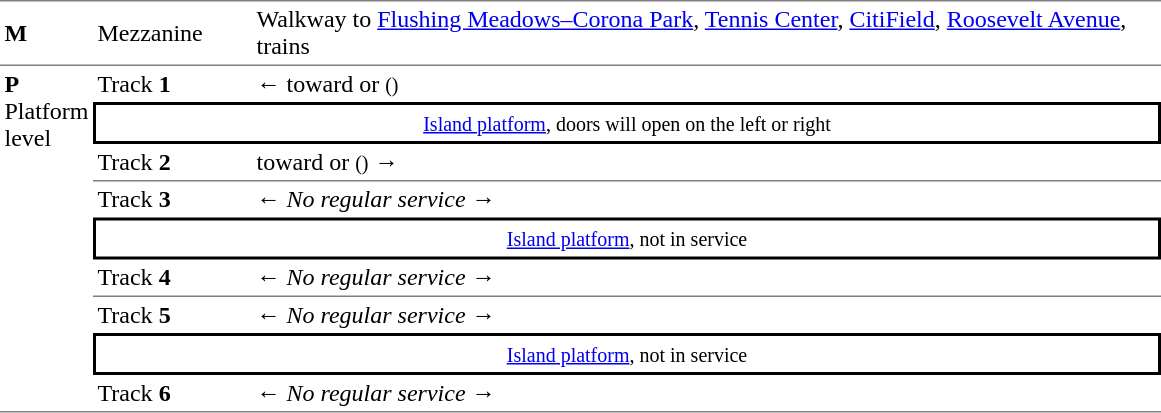<table table border=0 cellspacing=0 cellpadding=3>
<tr>
<td style="border-top:solid 1px gray;" width=50><strong>M</strong></td>
<td style="border-top:solid 1px gray;" width=100>Mezzanine</td>
<td style="border-top:solid 1px gray;" width=600>Walkway to <a href='#'>Flushing Meadows–Corona Park</a>, <a href='#'>Tennis Center</a>, <a href='#'>CitiField</a>, <a href='#'>Roosevelt Avenue</a>,  trains</td>
</tr>
<tr>
<td style="border-top:solid 1px gray;border-bottom:solid 1px gray;" rowspan=10 valign=top><strong>P</strong><br>Platform level</td>
</tr>
<tr>
<td style="border-top:solid 1px gray">Track <strong>1</strong></td>
<td style="border-top:solid 1px gray">←  toward  or  <small>()</small></td>
</tr>
<tr>
<td style="border-top:solid 2px black;border-right:solid 2px black;border-left:solid 2px black;border-bottom:solid 2px black;text-align:center;" colspan=2><small><a href='#'>Island platform</a>, doors will open on the left or right</small></td>
</tr>
<tr>
<td style="border-bottom:solid 1px gray;">Track <strong>2</strong></td>
<td style="border-bottom:solid 1px gray;"> toward  or  <small>()</small> →</td>
</tr>
<tr>
<td>Track <strong>3</strong></td>
<td>← <em>No regular service</em> →</td>
</tr>
<tr>
<td style="border-top:solid 2px black;border-right:solid 2px black;border-left:solid 2px black;border-bottom:solid 2px black;text-align:center;" colspan=2><small><a href='#'>Island platform</a>, not in service</small></td>
</tr>
<tr>
<td style="border-bottom:solid 1px gray;">Track <strong>4</strong></td>
<td style="border-bottom:solid 1px gray;">← <em>No regular service</em> →</td>
</tr>
<tr>
<td>Track <strong>5</strong></td>
<td>← <em>No regular service</em> →</td>
</tr>
<tr>
<td style="border-top:solid 2px black;border-right:solid 2px black;border-left:solid 2px black;border-bottom:solid 2px black;text-align:center;" colspan=2><small><a href='#'>Island platform</a>, not in service</small></td>
</tr>
<tr>
<td style="border-bottom:solid 1px gray;">Track <strong>6</strong></td>
<td style="border-bottom:solid 1px gray;">← <em>No regular service</em> →</td>
</tr>
</table>
